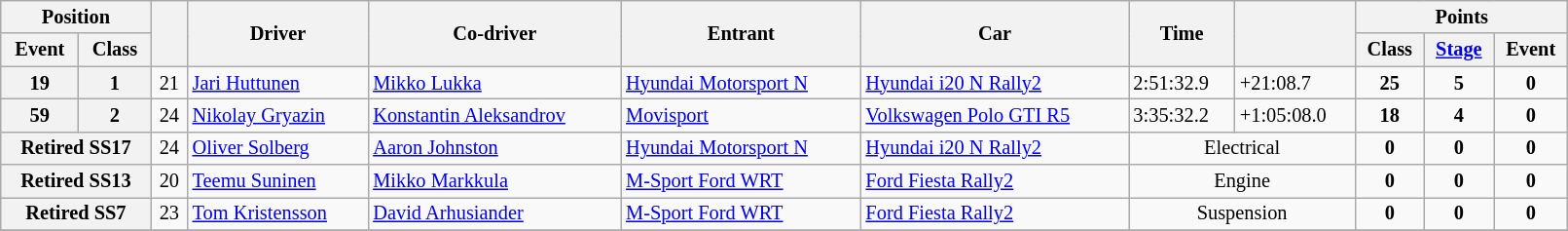<table class="wikitable" width=85% style="font-size: 85%;">
<tr>
<th colspan="2">Position</th>
<th rowspan="2"></th>
<th rowspan="2">Driver</th>
<th rowspan="2">Co-driver</th>
<th rowspan="2">Entrant</th>
<th rowspan="2">Car</th>
<th rowspan="2">Time</th>
<th rowspan="2"></th>
<th colspan="3">Points</th>
</tr>
<tr>
<th>Event</th>
<th>Class</th>
<th>Class</th>
<th><a href='#'>Stage</a></th>
<th>Event</th>
</tr>
<tr>
<th>19</th>
<th>1</th>
<td align="center">21</td>
<td><a href='#'>Jari Huttunen</a></td>
<td><a href='#'>Mikko Lukka</a></td>
<td><a href='#'>Hyundai Motorsport N</a></td>
<td><a href='#'>Hyundai i20 N Rally2</a></td>
<td>2:51:32.9</td>
<td>+21:08.7</td>
<td align="center"><strong>25</strong></td>
<td align="center"><strong>5</strong></td>
<td align="center"><strong>0</strong></td>
</tr>
<tr>
<th>59</th>
<th>2</th>
<td align="center">24</td>
<td><a href='#'>Nikolay Gryazin</a></td>
<td><a href='#'>Konstantin Aleksandrov</a></td>
<td><a href='#'>Movisport</a></td>
<td><a href='#'>Volkswagen Polo GTI R5</a></td>
<td>3:35:32.2</td>
<td>+1:05:08.0</td>
<td align="center"><strong>18</strong></td>
<td align="center"><strong>4</strong></td>
<td align="center"><strong>0</strong></td>
</tr>
<tr>
<th colspan="2">Retired SS17</th>
<td align="center">24</td>
<td><a href='#'>Oliver Solberg</a></td>
<td><a href='#'>Aaron Johnston</a></td>
<td><a href='#'>Hyundai Motorsport N</a></td>
<td><a href='#'>Hyundai i20 N Rally2</a></td>
<td colspan="2" align="center">Electrical</td>
<td align="center"><strong>0</strong></td>
<td align="center"><strong>0</strong></td>
<td align="center"><strong>0</strong></td>
</tr>
<tr>
<th colspan="2">Retired SS13</th>
<td align="center">20</td>
<td><a href='#'>Teemu Suninen</a></td>
<td><a href='#'>Mikko Markkula</a></td>
<td><a href='#'>M-Sport Ford WRT</a></td>
<td><a href='#'>Ford Fiesta Rally2</a></td>
<td colspan="2" align="center">Engine</td>
<td align="center"><strong>0</strong></td>
<td align="center"><strong>0</strong></td>
<td align="center"><strong>0</strong></td>
</tr>
<tr>
<th colspan="2">Retired SS7</th>
<td align="center">23</td>
<td><a href='#'>Tom Kristensson</a></td>
<td><a href='#'>David Arhusiander</a></td>
<td><a href='#'>M-Sport Ford WRT</a></td>
<td><a href='#'>Ford Fiesta Rally2</a></td>
<td colspan="2" align="center">Suspension</td>
<td align="center"><strong>0</strong></td>
<td align="center"><strong>0</strong></td>
<td align="center"><strong>0</strong></td>
</tr>
<tr>
</tr>
</table>
